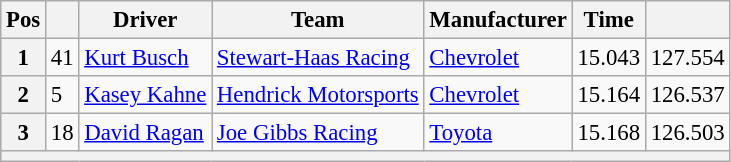<table class="wikitable" style="font-size:95%">
<tr>
<th>Pos</th>
<th></th>
<th>Driver</th>
<th>Team</th>
<th>Manufacturer</th>
<th>Time</th>
<th></th>
</tr>
<tr>
<th>1</th>
<td>41</td>
<td><a href='#'>Kurt Busch</a></td>
<td><a href='#'>Stewart-Haas Racing</a></td>
<td><a href='#'>Chevrolet</a></td>
<td>15.043</td>
<td>127.554</td>
</tr>
<tr>
<th>2</th>
<td>5</td>
<td><a href='#'>Kasey Kahne</a></td>
<td><a href='#'>Hendrick Motorsports</a></td>
<td><a href='#'>Chevrolet</a></td>
<td>15.164</td>
<td>126.537</td>
</tr>
<tr>
<th>3</th>
<td>18</td>
<td><a href='#'>David Ragan</a></td>
<td><a href='#'>Joe Gibbs Racing</a></td>
<td><a href='#'>Toyota</a></td>
<td>15.168</td>
<td>126.503</td>
</tr>
<tr>
<th colspan="7"></th>
</tr>
</table>
